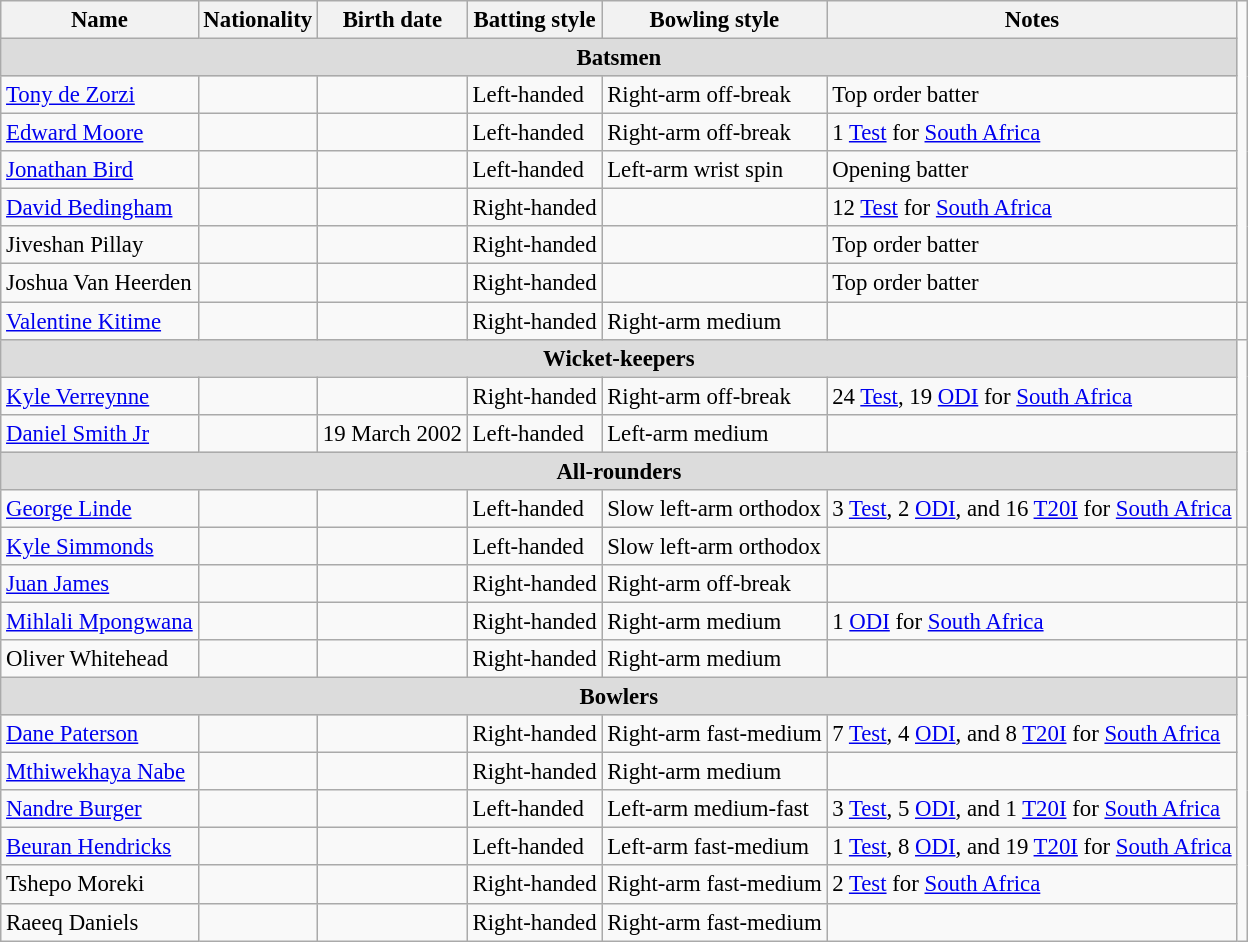<table class="wikitable" style="font-size:95%;">
<tr>
<th>Name</th>
<th>Nationality</th>
<th>Birth date</th>
<th>Batting style</th>
<th>Bowling style</th>
<th>Notes</th>
</tr>
<tr>
<th colspan="6" align="center" style="background: #DCDCDC">Batsmen</th>
</tr>
<tr>
<td><a href='#'>Tony de Zorzi</a></td>
<td></td>
<td></td>
<td>Left-handed</td>
<td>Right-arm off-break</td>
<td>Top order batter</td>
</tr>
<tr>
<td><a href='#'>Edward Moore</a></td>
<td></td>
<td></td>
<td>Left-handed</td>
<td>Right-arm off-break</td>
<td>1 <a href='#'>Test</a> for <a href='#'>South Africa</a></td>
</tr>
<tr>
<td><a href='#'>Jonathan Bird</a></td>
<td></td>
<td></td>
<td>Left-handed</td>
<td>Left-arm wrist spin</td>
<td>Opening batter</td>
</tr>
<tr>
<td><a href='#'>David Bedingham</a></td>
<td></td>
<td></td>
<td>Right-handed</td>
<td></td>
<td>12 <a href='#'>Test</a> for <a href='#'>South Africa</a></td>
</tr>
<tr>
<td>Jiveshan Pillay</td>
<td></td>
<td></td>
<td>Right-handed</td>
<td></td>
<td>Top order batter</td>
</tr>
<tr>
<td>Joshua Van Heerden</td>
<td></td>
<td></td>
<td>Right-handed</td>
<td></td>
<td>Top order batter</td>
</tr>
<tr>
<td><a href='#'>Valentine Kitime</a></td>
<td></td>
<td></td>
<td>Right-handed</td>
<td>Right-arm medium</td>
<td></td>
<td></td>
</tr>
<tr>
<th colspan="6" align="center" style="background: #DCDCDC">Wicket-keepers</th>
</tr>
<tr>
<td><a href='#'>Kyle Verreynne</a></td>
<td></td>
<td></td>
<td>Right-handed</td>
<td>Right-arm off-break</td>
<td>24 <a href='#'>Test</a>, 19 <a href='#'>ODI</a> for <a href='#'>South Africa</a></td>
</tr>
<tr>
<td><a href='#'>Daniel Smith Jr</a></td>
<td></td>
<td>19 March 2002</td>
<td>Left-handed</td>
<td>Left-arm medium</td>
<td></td>
</tr>
<tr>
<th colspan="6" align="center" style="background: #DCDCDC">All-rounders</th>
</tr>
<tr>
<td><a href='#'>George Linde</a></td>
<td></td>
<td></td>
<td>Left-handed</td>
<td>Slow left-arm orthodox</td>
<td>3 <a href='#'>Test</a>, 2 <a href='#'>ODI</a>, and 16 <a href='#'>T20I</a> for <a href='#'>South Africa</a></td>
</tr>
<tr>
<td><a href='#'>Kyle Simmonds</a></td>
<td></td>
<td></td>
<td>Left-handed</td>
<td>Slow left-arm orthodox</td>
<td></td>
<td></td>
</tr>
<tr>
<td><a href='#'>Juan James</a></td>
<td></td>
<td></td>
<td>Right-handed</td>
<td>Right-arm off-break</td>
<td></td>
<td></td>
</tr>
<tr>
<td><a href='#'>Mihlali Mpongwana</a></td>
<td></td>
<td></td>
<td>Right-handed</td>
<td>Right-arm medium</td>
<td>1 <a href='#'>ODI</a> for <a href='#'>South Africa</a></td>
<td></td>
</tr>
<tr>
<td>Oliver Whitehead</td>
<td></td>
<td></td>
<td>Right-handed</td>
<td>Right-arm medium</td>
<td></td>
<td></td>
</tr>
<tr>
<th colspan="6" align="center" style="background: #DCDCDC">Bowlers</th>
</tr>
<tr>
<td><a href='#'>Dane Paterson</a></td>
<td></td>
<td></td>
<td>Right-handed</td>
<td>Right-arm fast-medium</td>
<td>7 <a href='#'>Test</a>, 4 <a href='#'>ODI</a>, and 8 <a href='#'>T20I</a> for <a href='#'>South Africa</a></td>
</tr>
<tr>
<td><a href='#'>Mthiwekhaya Nabe</a></td>
<td></td>
<td></td>
<td>Right-handed</td>
<td>Right-arm medium</td>
<td></td>
</tr>
<tr>
<td><a href='#'>Nandre Burger</a></td>
<td></td>
<td></td>
<td>Left-handed</td>
<td>Left-arm medium-fast</td>
<td>3 <a href='#'>Test</a>, 5 <a href='#'>ODI</a>, and 1 <a href='#'>T20I</a> for <a href='#'>South Africa</a></td>
</tr>
<tr>
<td><a href='#'>Beuran Hendricks</a></td>
<td></td>
<td></td>
<td>Left-handed</td>
<td>Left-arm  fast-medium</td>
<td>1 <a href='#'>Test</a>, 8 <a href='#'>ODI</a>, and 19 <a href='#'>T20I</a> for <a href='#'>South Africa</a></td>
</tr>
<tr>
<td>Tshepo Moreki</td>
<td></td>
<td></td>
<td>Right-handed</td>
<td>Right-arm fast-medium</td>
<td>2 <a href='#'>Test</a> for <a href='#'>South Africa</a></td>
</tr>
<tr>
<td>Raeeq Daniels</td>
<td></td>
<td></td>
<td>Right-handed</td>
<td>Right-arm fast-medium</td>
<td></td>
</tr>
</table>
